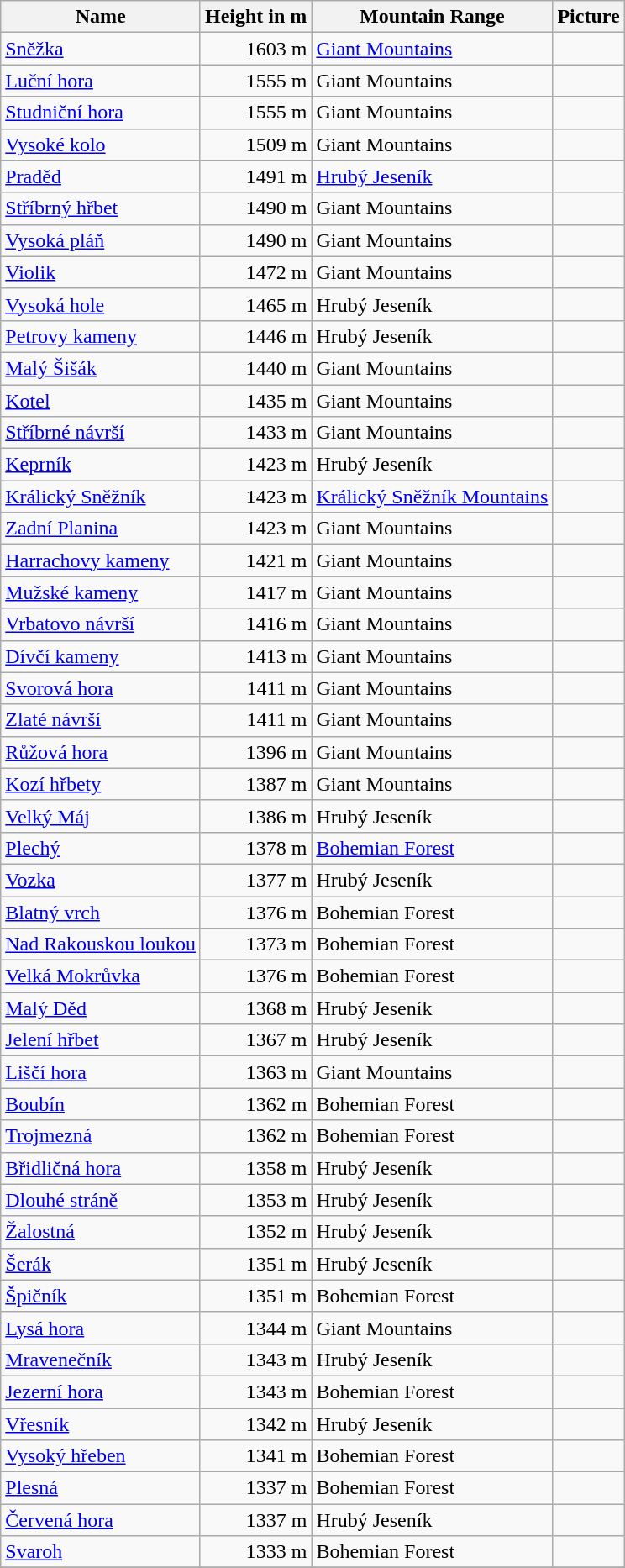<table class="wikitable sortable">
<tr>
<th>Name</th>
<th>Height in m</th>
<th>Mountain Range</th>
<th class="unsortable">Picture</th>
</tr>
<tr>
<td><a href='#'>Sněžka</a></td>
<td style="text-align:right">1603 m</td>
<td><a href='#'>Giant Mountains</a></td>
<td></td>
</tr>
<tr>
<td><a href='#'>Luční hora</a></td>
<td style="text-align:right">1555 m</td>
<td>Giant Mountains</td>
<td></td>
</tr>
<tr>
<td><a href='#'>Studniční hora</a></td>
<td style="text-align:right">1555 m</td>
<td>Giant Mountains</td>
<td></td>
</tr>
<tr>
<td><a href='#'>Vysoké kolo</a></td>
<td style="text-align:right">1509 m</td>
<td>Giant Mountains</td>
<td></td>
</tr>
<tr>
<td><a href='#'>Praděd</a></td>
<td style="text-align:right">1491 m</td>
<td><a href='#'>Hrubý Jeseník</a></td>
<td></td>
</tr>
<tr>
<td><a href='#'>Stříbrný hřbet</a></td>
<td style="text-align:right">1490 m</td>
<td>Giant Mountains</td>
<td></td>
</tr>
<tr>
<td><a href='#'>Vysoká pláň</a></td>
<td style="text-align:right">1490 m</td>
<td>Giant Mountains</td>
<td></td>
</tr>
<tr>
<td><a href='#'>Violik</a></td>
<td style="text-align:right">1472 m</td>
<td>Giant Mountains</td>
<td></td>
</tr>
<tr>
<td><a href='#'>Vysoká hole</a></td>
<td style="text-align:right">1465 m</td>
<td>Hrubý Jeseník</td>
<td></td>
</tr>
<tr>
<td><a href='#'>Petrovy kameny</a></td>
<td style="text-align:right">1446 m</td>
<td>Hrubý Jeseník</td>
<td></td>
</tr>
<tr>
<td><a href='#'>Malý Šišák</a></td>
<td style="text-align:right">1440 m</td>
<td>Giant Mountains</td>
<td></td>
</tr>
<tr>
<td><a href='#'>Kotel</a></td>
<td style="text-align:right">1435 m</td>
<td>Giant Mountains</td>
<td></td>
</tr>
<tr>
<td><a href='#'>Stříbrné návrší</a></td>
<td style="text-align:right">1433 m</td>
<td>Giant Mountains</td>
<td></td>
</tr>
<tr>
<td><a href='#'>Keprník</a></td>
<td style="text-align:right">1423 m</td>
<td>Hrubý Jeseník</td>
<td></td>
</tr>
<tr>
<td><a href='#'>Králický Sněžník</a></td>
<td style="text-align:right">1423 m</td>
<td><a href='#'>Králický Sněžník Mountains</a></td>
<td></td>
</tr>
<tr>
<td><a href='#'>Zadní Planina</a></td>
<td style="text-align:right">1423 m</td>
<td>Giant Mountains</td>
<td></td>
</tr>
<tr>
<td><a href='#'>Harrachovy kameny</a></td>
<td style="text-align:right">1421 m</td>
<td>Giant Mountains</td>
<td></td>
</tr>
<tr>
<td><a href='#'>Mužské kameny</a></td>
<td style="text-align:right">1417 m</td>
<td>Giant Mountains</td>
<td></td>
</tr>
<tr>
<td><a href='#'>Vrbatovo návrší</a></td>
<td style="text-align:right">1416 m</td>
<td>Giant Mountains</td>
<td></td>
</tr>
<tr>
<td><a href='#'>Dívčí kameny</a></td>
<td style="text-align:right">1413 m</td>
<td>Giant Mountains</td>
<td></td>
</tr>
<tr>
<td><a href='#'>Svorová hora</a></td>
<td style="text-align:right">1411 m</td>
<td>Giant Mountains</td>
<td></td>
</tr>
<tr>
<td><a href='#'>Zlaté návrší</a></td>
<td style="text-align:right">1411 m</td>
<td>Giant Mountains</td>
<td></td>
</tr>
<tr>
<td><a href='#'>Růžová hora</a></td>
<td style="text-align:right">1396 m</td>
<td>Giant Mountains</td>
<td></td>
</tr>
<tr>
<td><a href='#'>Kozí hřbety</a></td>
<td style="text-align:right">1387 m</td>
<td>Giant Mountains</td>
<td></td>
</tr>
<tr>
<td><a href='#'>Velký Máj</a></td>
<td style="text-align:right">1386 m</td>
<td>Hrubý Jeseník</td>
<td></td>
</tr>
<tr>
<td><a href='#'>Plechý</a></td>
<td style="text-align:right">1378 m</td>
<td><a href='#'>Bohemian Forest</a></td>
<td></td>
</tr>
<tr>
<td><a href='#'>Vozka</a></td>
<td style="text-align:right">1377 m</td>
<td>Hrubý Jeseník</td>
<td></td>
</tr>
<tr>
<td><a href='#'>Blatný vrch</a></td>
<td style="text-align:right">1376 m</td>
<td>Bohemian Forest</td>
<td></td>
</tr>
<tr>
<td><a href='#'>Nad Rakouskou loukou</a></td>
<td style="text-align:right">1373 m</td>
<td>Bohemian Forest</td>
</tr>
<tr>
<td><a href='#'>Velká Mokrůvka</a></td>
<td style="text-align:right">1376 m</td>
<td>Bohemian Forest</td>
<td></td>
</tr>
<tr>
<td><a href='#'>Malý Děd</a></td>
<td style="text-align:right">1368 m</td>
<td>Hrubý Jeseník</td>
<td></td>
</tr>
<tr>
<td><a href='#'>Jelení hřbet</a></td>
<td style="text-align:right">1367 m</td>
<td>Hrubý Jeseník</td>
<td></td>
</tr>
<tr>
<td><a href='#'>Liščí hora</a></td>
<td style="text-align:right">1363 m</td>
<td>Giant Mountains</td>
<td></td>
</tr>
<tr>
<td><a href='#'>Boubín</a></td>
<td style="text-align:right">1362 m</td>
<td>Bohemian Forest</td>
<td></td>
</tr>
<tr>
<td><a href='#'>Trojmezná</a></td>
<td style="text-align:right">1362 m</td>
<td>Bohemian Forest</td>
<td></td>
</tr>
<tr>
<td><a href='#'>Břidličná hora</a></td>
<td style="text-align:right">1358 m</td>
<td>Hrubý Jeseník</td>
<td></td>
</tr>
<tr>
<td><a href='#'>Dlouhé stráně</a></td>
<td style="text-align:right">1353 m</td>
<td>Hrubý Jeseník</td>
<td></td>
</tr>
<tr>
<td><a href='#'>Žalostná</a></td>
<td style="text-align:right">1352 m</td>
<td>Hrubý Jeseník</td>
<td><br></td>
</tr>
<tr>
<td><a href='#'>Šerák</a></td>
<td style="text-align:right">1351 m</td>
<td>Hrubý Jeseník</td>
<td></td>
</tr>
<tr>
<td><a href='#'>Špičník</a></td>
<td style="text-align:right">1351 m</td>
<td>Bohemian Forest</td>
<td></td>
</tr>
<tr>
<td><a href='#'>Lysá hora</a></td>
<td style="text-align:right">1344 m</td>
<td>Giant Mountains</td>
<td></td>
</tr>
<tr>
<td><a href='#'>Mravenečník</a></td>
<td style="text-align:right">1343 m</td>
<td>Hrubý Jeseník</td>
<td></td>
</tr>
<tr>
<td><a href='#'>Jezerní hora</a></td>
<td style="text-align:right">1343 m</td>
<td>Bohemian Forest</td>
<td></td>
</tr>
<tr>
<td><a href='#'>Vřesník</a></td>
<td style="text-align:right">1342 m</td>
<td>Hrubý Jeseník</td>
<td></td>
</tr>
<tr>
<td><a href='#'>Vysoký hřeben</a></td>
<td style="text-align:right">1341 m</td>
<td>Bohemian Forest</td>
<td></td>
</tr>
<tr>
<td><a href='#'>Plesná</a></td>
<td style="text-align:right">1337 m</td>
<td>Bohemian Forest</td>
<td></td>
</tr>
<tr>
<td><a href='#'>Červená hora</a></td>
<td style="text-align:right">1337 m</td>
<td>Hrubý Jeseník</td>
<td></td>
</tr>
<tr>
<td><a href='#'>Svaroh</a></td>
<td style="text-align:right">1333 m</td>
<td>Bohemian Forest</td>
<td></td>
</tr>
<tr>
</tr>
</table>
